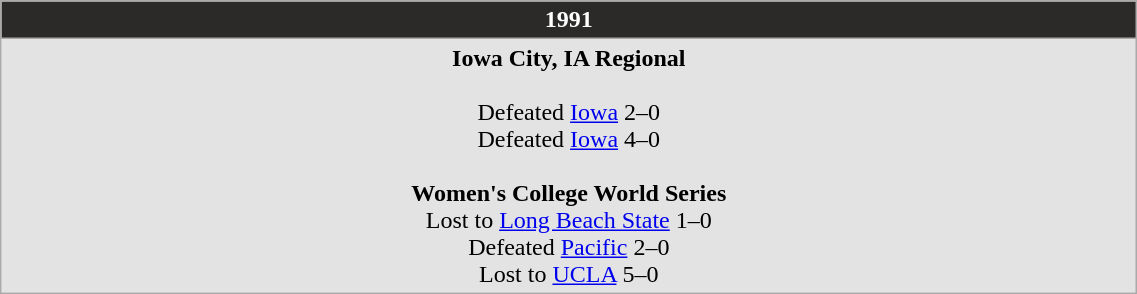<table Class="wikitable" width="60%">
<tr>
<th style="background:#2C2A29; color:white;">1991</th>
</tr>
<tr style="background: #e3e3e3;">
<td align="center"><strong>Iowa City, IA Regional</strong><br><br>Defeated <a href='#'>Iowa</a> 2–0<br>
Defeated <a href='#'>Iowa</a> 4–0<br><br><strong>Women's College World Series</strong><br>
Lost to <a href='#'>Long Beach State</a> 1–0<br>
Defeated <a href='#'>Pacific</a> 2–0<br>
Lost to <a href='#'>UCLA</a> 5–0</td>
</tr>
</table>
